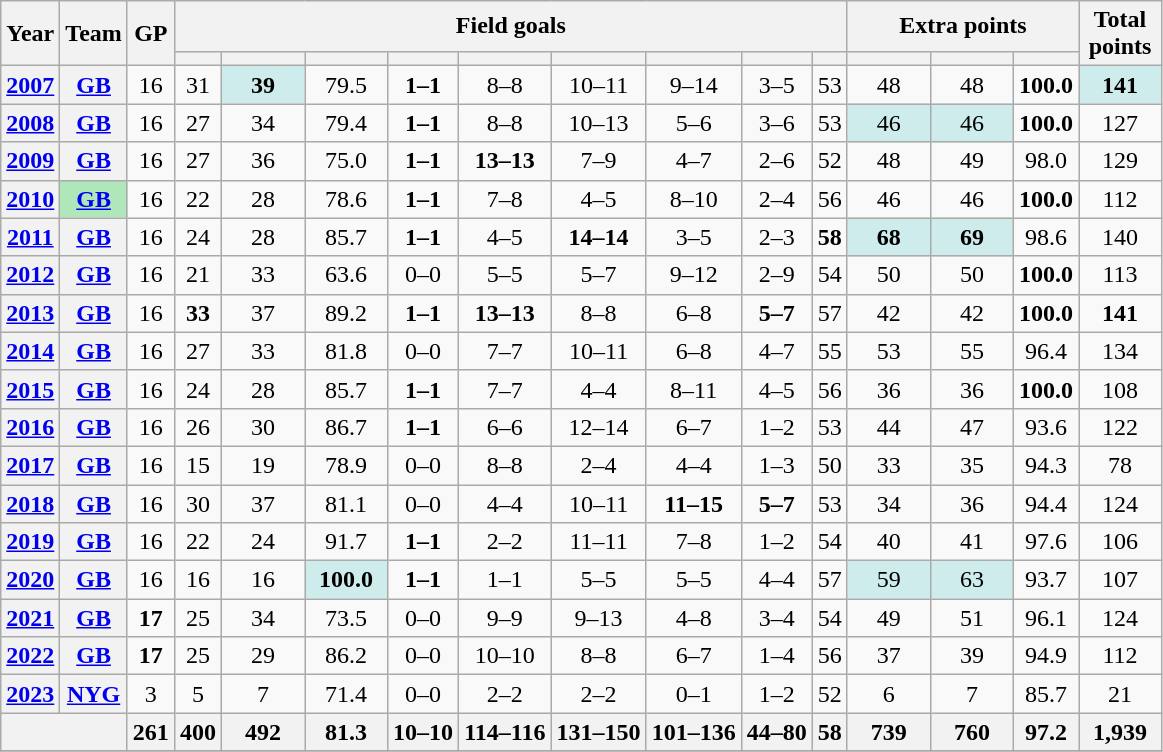<table class="wikitable" style="text-align:center;">
<tr>
<th rowspan="2">Year</th>
<th rowspan="2">Team</th>
<th rowspan="2">GP</th>
<th colspan="9">Field goals</th>
<th colspan="3">Extra points</th>
<th rowspan="2">Total points</th>
</tr>
<tr>
<th></th>
<th></th>
<th></th>
<th></th>
<th></th>
<th></th>
<th></th>
<th></th>
<th></th>
<th></th>
<th></th>
<th></th>
</tr>
<tr>
<th><a href='#'>2007</a></th>
<th><a href='#'>GB</a></th>
<td>16</td>
<td>31</td>
<td style="background:#cfecec; width:3em;"><strong>39</strong></td>
<td>79.5</td>
<td><strong>1–1</strong></td>
<td>8–8</td>
<td>10–11</td>
<td>9–14</td>
<td>3–5</td>
<td>53</td>
<td>48</td>
<td>48</td>
<td><strong>100.0</strong></td>
<td style="background:#cfecec; width:3em;"><strong>141</strong></td>
</tr>
<tr>
<th><a href='#'>2008</a></th>
<th><a href='#'>GB</a></th>
<td>16</td>
<td>27</td>
<td>34</td>
<td>79.4</td>
<td><strong>1–1</strong></td>
<td>8–8</td>
<td>10–13</td>
<td>5–6</td>
<td>3–6</td>
<td>53</td>
<td style="background:#cfecec; width:3em;">46</td>
<td style="background:#cfecec; width:3em;">46</td>
<td><strong>100.0</strong></td>
<td>127</td>
</tr>
<tr>
<th><a href='#'>2009</a></th>
<th><a href='#'>GB</a></th>
<td>16</td>
<td>27</td>
<td>36</td>
<td>75.0</td>
<td><strong>1–1</strong></td>
<td><strong>13–13</strong></td>
<td>7–9</td>
<td>4–7</td>
<td>2–6</td>
<td>52</td>
<td>48</td>
<td>49</td>
<td>98.0</td>
<td>129</td>
</tr>
<tr>
<th><a href='#'>2010</a></th>
<th style="background:#afe6ba;"><a href='#'>GB</a></th>
<td>16</td>
<td>22</td>
<td>28</td>
<td>78.6</td>
<td><strong>1–1</strong></td>
<td>7–8</td>
<td>4–5</td>
<td>8–10</td>
<td>2–4</td>
<td>56</td>
<td>46</td>
<td>46</td>
<td><strong>100.0</strong></td>
<td>112</td>
</tr>
<tr>
<th><a href='#'>2011</a></th>
<th><a href='#'>GB</a></th>
<td>16</td>
<td>24</td>
<td>28</td>
<td>85.7</td>
<td><strong>1–1</strong></td>
<td>4–5</td>
<td><strong>14–14</strong></td>
<td>3–5</td>
<td>2–3</td>
<td><strong>58</strong></td>
<td style="background:#cfecec; width:3em;"><strong>68</strong></td>
<td style="background:#cfecec; width:3em;"><strong>69</strong></td>
<td>98.6</td>
<td>140</td>
</tr>
<tr>
<th><a href='#'>2012</a></th>
<th><a href='#'>GB</a></th>
<td>16</td>
<td>21</td>
<td>33</td>
<td>63.6</td>
<td>0–0</td>
<td>5–5</td>
<td>5–7</td>
<td>9–12</td>
<td>2–9</td>
<td>54</td>
<td>50</td>
<td>50</td>
<td><strong>100.0</strong></td>
<td>113</td>
</tr>
<tr>
<th><a href='#'>2013</a></th>
<th><a href='#'>GB</a></th>
<td>16</td>
<td><strong>33</strong></td>
<td>37</td>
<td>89.2</td>
<td><strong>1–1</strong></td>
<td><strong>13–13</strong></td>
<td>8–8</td>
<td>6–8</td>
<td><strong>5–7</strong></td>
<td>57</td>
<td>42</td>
<td>42</td>
<td><strong>100.0</strong></td>
<td><strong>141</strong></td>
</tr>
<tr>
<th><a href='#'>2014</a></th>
<th><a href='#'>GB</a></th>
<td>16</td>
<td>27</td>
<td>33</td>
<td>81.8</td>
<td>0–0</td>
<td>7–7</td>
<td>10–11</td>
<td>6–8</td>
<td>4–7</td>
<td>55</td>
<td>53</td>
<td>55</td>
<td>96.4</td>
<td>134</td>
</tr>
<tr>
<th><a href='#'>2015</a></th>
<th><a href='#'>GB</a></th>
<td>16</td>
<td>24</td>
<td>28</td>
<td>85.7</td>
<td><strong>1–1</strong></td>
<td>7–7</td>
<td>4–4</td>
<td>8–11</td>
<td>4–5</td>
<td>56</td>
<td>36</td>
<td>36</td>
<td><strong>100.0</strong></td>
<td>108</td>
</tr>
<tr>
<th><a href='#'>2016</a></th>
<th><a href='#'>GB</a></th>
<td>16</td>
<td>26</td>
<td>30</td>
<td>86.7</td>
<td><strong>1–1</strong></td>
<td>6–6</td>
<td>12–14</td>
<td>6–7</td>
<td>1–2</td>
<td>53</td>
<td>44</td>
<td>47</td>
<td>93.6</td>
<td>122</td>
</tr>
<tr>
<th><a href='#'>2017</a></th>
<th><a href='#'>GB</a></th>
<td>16</td>
<td>15</td>
<td>19</td>
<td>78.9</td>
<td>0–0</td>
<td>8–8</td>
<td>2–4</td>
<td>4–4</td>
<td>1–3</td>
<td>50</td>
<td>33</td>
<td>35</td>
<td>94.3</td>
<td>78</td>
</tr>
<tr>
<th><a href='#'>2018</a></th>
<th><a href='#'>GB</a></th>
<td>16</td>
<td>30</td>
<td>37</td>
<td>81.1</td>
<td>0–0</td>
<td>4–4</td>
<td>10–11</td>
<td><strong>11–15</strong></td>
<td><strong>5–7</strong></td>
<td>53</td>
<td>34</td>
<td>36</td>
<td>94.4</td>
<td>124</td>
</tr>
<tr>
<th><a href='#'>2019</a></th>
<th><a href='#'>GB</a></th>
<td>16</td>
<td>22</td>
<td>24</td>
<td>91.7</td>
<td><strong>1–1</strong></td>
<td>2–2</td>
<td>11–11</td>
<td>7–8</td>
<td>1–2</td>
<td>54</td>
<td>40</td>
<td>41</td>
<td>97.6</td>
<td>106</td>
</tr>
<tr>
<th><a href='#'>2020</a></th>
<th><a href='#'>GB</a></th>
<td>16</td>
<td>16</td>
<td>16</td>
<td style="background:#cfecec; width:3em;"><strong>100.0</strong></td>
<td><strong>1–1</strong></td>
<td>1–1</td>
<td>5–5</td>
<td>5–5</td>
<td>4–4</td>
<td>57</td>
<td style="background:#cfecec; width:3em;">59</td>
<td style="background:#cfecec; width:3em;">63</td>
<td>93.7</td>
<td>107</td>
</tr>
<tr>
<th><a href='#'>2021</a></th>
<th><a href='#'>GB</a></th>
<td><strong>17</strong></td>
<td>25</td>
<td>34</td>
<td>73.5</td>
<td>0–0</td>
<td>9–9</td>
<td>9–13</td>
<td>4–8</td>
<td>3–4</td>
<td>54</td>
<td>49</td>
<td>51</td>
<td>96.1</td>
<td>124</td>
</tr>
<tr>
<th><a href='#'>2022</a></th>
<th><a href='#'>GB</a></th>
<td><strong>17</strong></td>
<td>25</td>
<td>29</td>
<td>86.2</td>
<td>0–0</td>
<td>10–10</td>
<td>8–8</td>
<td>6–7</td>
<td>1–4</td>
<td>56</td>
<td>37</td>
<td>39</td>
<td>94.9</td>
<td>112</td>
</tr>
<tr>
<th><a href='#'>2023</a></th>
<th><a href='#'>NYG</a></th>
<td>3</td>
<td>5</td>
<td>7</td>
<td>71.4</td>
<td>0–0</td>
<td>2–2</td>
<td>2–2</td>
<td>0–1</td>
<td>1–2</td>
<td>52</td>
<td>6</td>
<td>7</td>
<td>85.7</td>
<td>21</td>
</tr>
<tr>
<th colspan="2"></th>
<th>261</th>
<th>400</th>
<th>492</th>
<th>81.3</th>
<th>10–10</th>
<th>114–116</th>
<th>131–150</th>
<th>101–136</th>
<th>44–80</th>
<th>58</th>
<th>739</th>
<th>760</th>
<th>97.2</th>
<th>1,939</th>
</tr>
<tr>
</tr>
</table>
